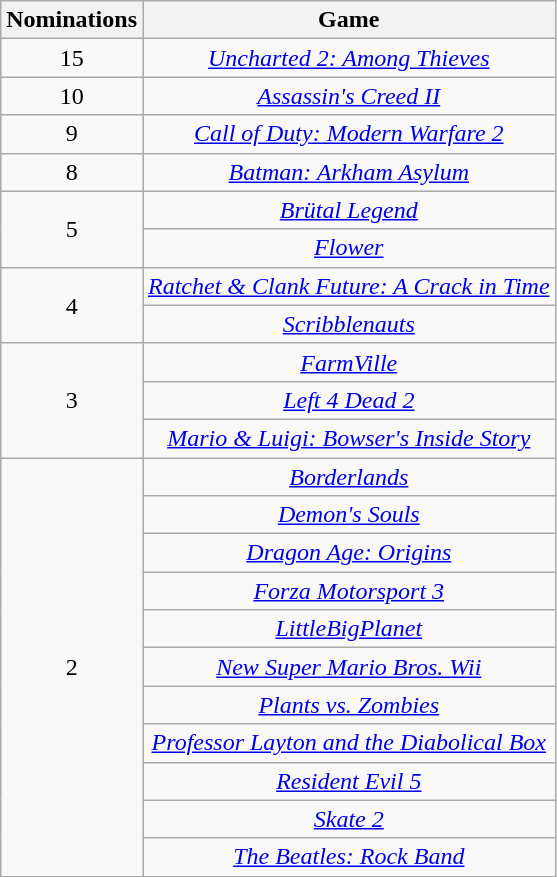<table class="wikitable floatleft" rowspan="2" style="text-align:center;" background: #f6e39c;>
<tr>
<th scope="col">Nominations</th>
<th scope="col">Game</th>
</tr>
<tr>
<td>15</td>
<td><em><a href='#'>Uncharted 2: Among Thieves</a></em></td>
</tr>
<tr>
<td>10</td>
<td><em><a href='#'>Assassin's Creed II</a></em></td>
</tr>
<tr>
<td>9</td>
<td><em><a href='#'>Call of Duty: Modern Warfare 2</a></em></td>
</tr>
<tr>
<td>8</td>
<td><em><a href='#'>Batman: Arkham Asylum</a></em></td>
</tr>
<tr>
<td rowspan=2>5</td>
<td><em><a href='#'>Brütal Legend</a></em></td>
</tr>
<tr>
<td><em><a href='#'>Flower</a></em></td>
</tr>
<tr>
<td rowspan=2>4</td>
<td><em><a href='#'>Ratchet & Clank Future: A Crack in Time</a></em></td>
</tr>
<tr>
<td><em><a href='#'>Scribblenauts</a></em></td>
</tr>
<tr>
<td rowspan=3>3</td>
<td><em><a href='#'>FarmVille</a></em></td>
</tr>
<tr>
<td><em><a href='#'>Left 4 Dead 2</a></em></td>
</tr>
<tr>
<td><em><a href='#'>Mario & Luigi: Bowser's Inside Story</a></em></td>
</tr>
<tr>
<td rowspan=11>2</td>
<td><em><a href='#'>Borderlands</a></em></td>
</tr>
<tr>
<td><em><a href='#'>Demon's Souls</a></em></td>
</tr>
<tr>
<td><em><a href='#'>Dragon Age: Origins</a></em></td>
</tr>
<tr>
<td><em><a href='#'>Forza Motorsport 3</a></em></td>
</tr>
<tr>
<td><em><a href='#'>LittleBigPlanet</a></em></td>
</tr>
<tr>
<td><em><a href='#'>New Super Mario Bros. Wii</a></em></td>
</tr>
<tr>
<td><em><a href='#'>Plants vs. Zombies</a></em></td>
</tr>
<tr>
<td><em><a href='#'>Professor Layton and the Diabolical Box</a></em></td>
</tr>
<tr>
<td><em><a href='#'>Resident Evil 5</a></em></td>
</tr>
<tr>
<td><em><a href='#'>Skate 2</a></em></td>
</tr>
<tr>
<td><em><a href='#'>The Beatles: Rock Band</a></em></td>
</tr>
</table>
